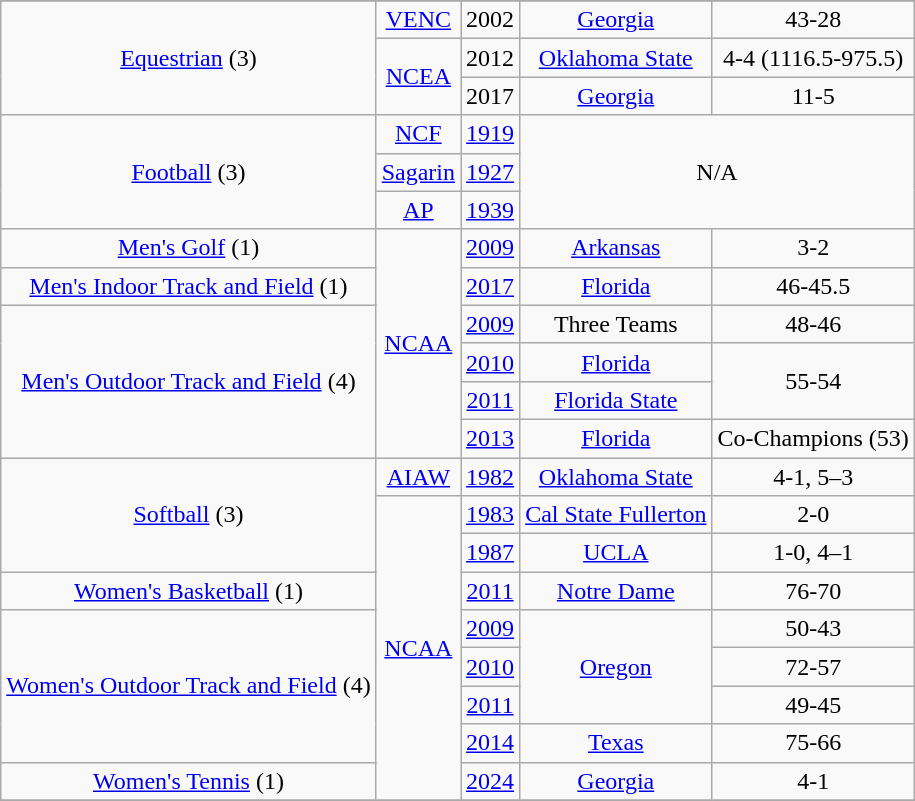<table class="wikitable sortable">
<tr align="center">
</tr>
<tr align="center">
<td rowspan="3"><a href='#'>Equestrian</a> (3)</td>
<td rowspan="1"><a href='#'>VENC</a></td>
<td rowspan="1">2002</td>
<td rowspan="1"><a href='#'>Georgia</a></td>
<td rowspan="1">43-28</td>
</tr>
<tr align="center">
<td rowspan="2"><a href='#'>NCEA</a></td>
<td rowspan="1">2012</td>
<td rowspan="1"><a href='#'>Oklahoma State</a></td>
<td rowspan="1">4-4 (1116.5-975.5)</td>
</tr>
<tr align="center">
<td rowspan="1">2017</td>
<td rowspan="1"><a href='#'>Georgia</a></td>
<td rowspan="1">11-5</td>
</tr>
<tr align="center">
<td rowspan="3"><a href='#'>Football</a> (3)</td>
<td rowspan="1"><a href='#'>NCF</a></td>
<td rowspan="1"><a href='#'>1919</a></td>
<td rowspan="3" colspan="2">N/A</td>
</tr>
<tr align="center">
<td rowspan="1"><a href='#'>Sagarin</a></td>
<td rowspan="1"><a href='#'>1927</a></td>
</tr>
<tr align="center">
<td rowspan="1"><a href='#'>AP</a></td>
<td rowspan="1"><a href='#'>1939</a></td>
</tr>
<tr align="center">
<td rowspan="1"><a href='#'>Men's Golf</a> (1)</td>
<td rowspan="6"><a href='#'>NCAA</a></td>
<td rowspan="1"><a href='#'>2009</a></td>
<td rowspan="1"><a href='#'>Arkansas</a></td>
<td rowspan="1">3-2</td>
</tr>
<tr align="center">
<td rowspan="1"><a href='#'>Men's Indoor Track and Field</a> (1)</td>
<td rowspan="1"><a href='#'>2017</a></td>
<td rowspan="1"><a href='#'>Florida</a></td>
<td rowspan="1">46-45.5</td>
</tr>
<tr align="center">
<td rowspan="4"><a href='#'>Men's Outdoor Track and Field</a> (4)</td>
<td rowspan="1"><a href='#'>2009</a></td>
<td rowspan="1">Three Teams</td>
<td rowspan="1">48-46</td>
</tr>
<tr align="center">
<td rowspan="1"><a href='#'>2010</a></td>
<td rowspan="1"><a href='#'>Florida</a></td>
<td rowspan="2">55-54</td>
</tr>
<tr align="center">
<td rowspan="1"><a href='#'>2011</a></td>
<td rowspan="1"><a href='#'>Florida State</a></td>
</tr>
<tr align="center">
<td rowspan="1"><a href='#'>2013</a></td>
<td rowspan="1"><a href='#'>Florida</a></td>
<td rowspan="1">Co-Champions (53)</td>
</tr>
<tr align="center">
<td rowspan="3"><a href='#'>Softball</a> (3)</td>
<td rowspan="1"><a href='#'>AIAW</a></td>
<td rowspan="1"><a href='#'>1982</a></td>
<td rowspan="1"><a href='#'>Oklahoma State</a></td>
<td rowspan="1">4-1, 5–3</td>
</tr>
<tr align="center">
<td rowspan="8"><a href='#'>NCAA</a></td>
<td rowspan="1"><a href='#'>1983</a></td>
<td rowspan="1"><a href='#'>Cal State Fullerton</a></td>
<td rowspan="1">2-0</td>
</tr>
<tr align="center">
<td rowspan="1"><a href='#'>1987</a></td>
<td rowspan="1"><a href='#'>UCLA</a></td>
<td rowspan="1">1-0, 4–1</td>
</tr>
<tr align="center">
<td rowspan="1"><a href='#'>Women's Basketball</a> (1)</td>
<td rowspan="1"><a href='#'>2011</a></td>
<td rowspan="1"><a href='#'>Notre Dame</a></td>
<td rowspan="1">76-70</td>
</tr>
<tr align="center">
<td rowspan="4"><a href='#'>Women's Outdoor Track and Field</a> (4)</td>
<td rowspan="1"><a href='#'>2009</a></td>
<td rowspan="3"><a href='#'>Oregon</a></td>
<td rowspan="1">50-43</td>
</tr>
<tr align="center">
<td rowspan="1"><a href='#'>2010</a></td>
<td rowspan="1">72-57</td>
</tr>
<tr align="center">
<td rowspan="1"><a href='#'>2011</a></td>
<td rowspan="1">49-45</td>
</tr>
<tr align="center">
<td rowspan="1"><a href='#'>2014</a></td>
<td rowspan="1"><a href='#'>Texas</a></td>
<td rowspan="1">75-66</td>
</tr>
<tr align="center">
<td rowspan="1"><a href='#'>Women's Tennis</a> (1)</td>
<td rowspan="1"><a href='#'>2024</a></td>
<td rowspan="1"><a href='#'>Georgia</a></td>
<td rowspan="1">4-1</td>
</tr>
<tr align="center">
</tr>
</table>
